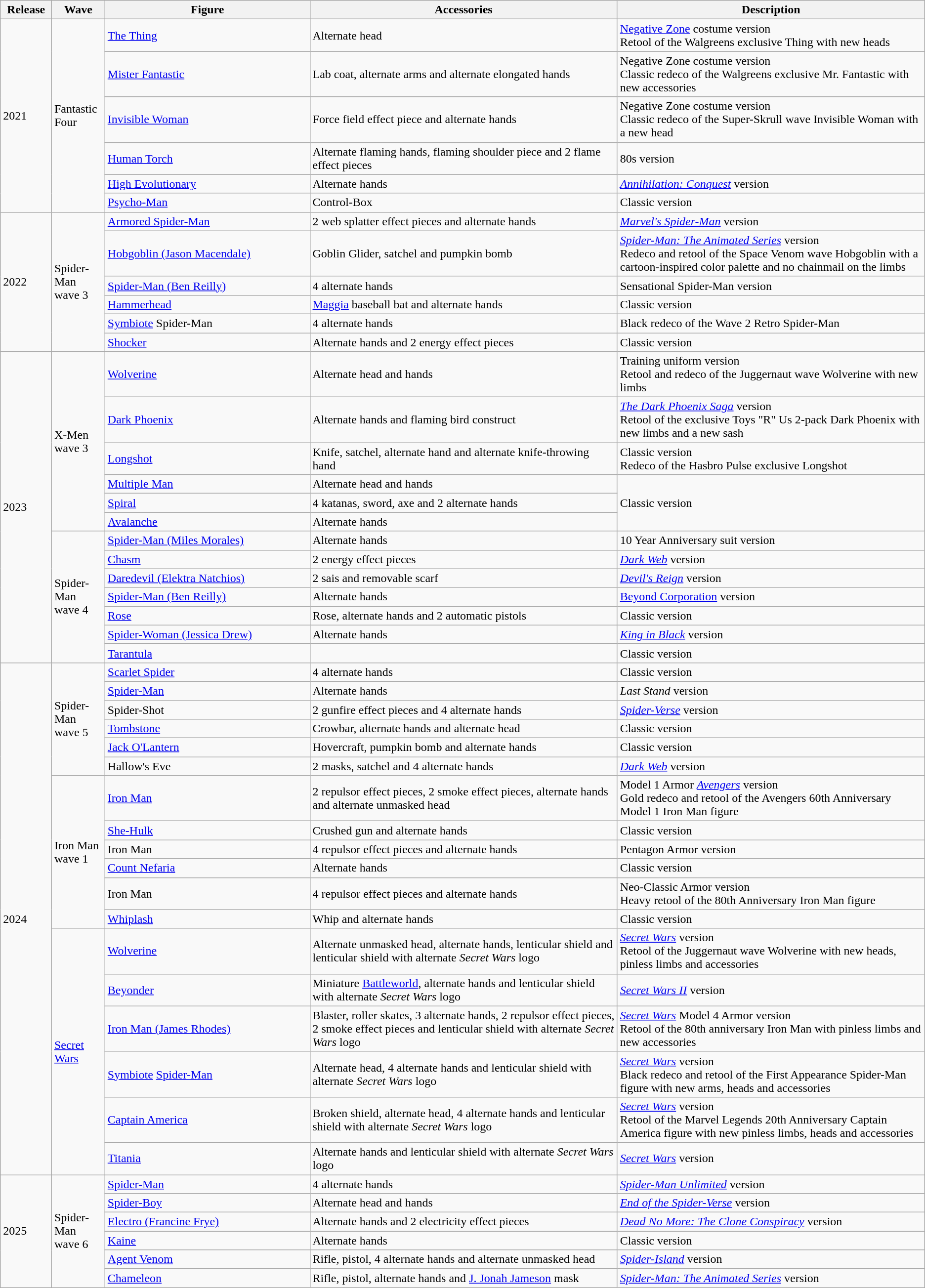<table class="wikitable">
<tr>
<th width=5%>Release</th>
<th width=5%>Wave</th>
<th width=20%>Figure</th>
<th width=30%>Accessories</th>
<th width=30%>Description</th>
</tr>
<tr>
<td rowspan=6>2021</td>
<td rowspan=6>Fantastic Four</td>
<td><a href='#'>The Thing</a></td>
<td>Alternate head</td>
<td><a href='#'>Negative Zone</a> costume version<br>Retool of the Walgreens exclusive Thing with new heads</td>
</tr>
<tr>
<td><a href='#'>Mister Fantastic</a></td>
<td>Lab coat, alternate arms and alternate elongated hands</td>
<td>Negative Zone costume version<br>Classic redeco of the Walgreens exclusive Mr. Fantastic with new accessories</td>
</tr>
<tr>
<td><a href='#'>Invisible Woman</a></td>
<td>Force field effect piece and alternate hands</td>
<td>Negative Zone costume version<br>Classic redeco of the Super-Skrull wave Invisible Woman with a new head</td>
</tr>
<tr>
<td><a href='#'>Human Torch</a></td>
<td>Alternate flaming hands, flaming shoulder piece and 2 flame effect pieces</td>
<td>80s version</td>
</tr>
<tr>
<td><a href='#'>High Evolutionary</a></td>
<td>Alternate hands</td>
<td><em><a href='#'>Annihilation: Conquest</a></em> version</td>
</tr>
<tr>
<td><a href='#'>Psycho-Man</a></td>
<td>Control-Box</td>
<td>Classic version</td>
</tr>
<tr>
<td rowspan=6>2022</td>
<td rowspan=6>Spider-Man wave 3</td>
<td><a href='#'>Armored Spider-Man</a></td>
<td>2 web splatter effect pieces and alternate hands</td>
<td><em><a href='#'>Marvel's Spider-Man</a></em> version</td>
</tr>
<tr>
<td><a href='#'>Hobgoblin (Jason Macendale)</a></td>
<td>Goblin Glider, satchel and pumpkin bomb</td>
<td><em><a href='#'>Spider-Man: The Animated Series</a></em> version<br>Redeco and retool of the Space Venom wave Hobgoblin with a cartoon-inspired color palette and no chainmail on the limbs</td>
</tr>
<tr>
<td><a href='#'>Spider-Man (Ben Reilly)</a></td>
<td>4 alternate hands</td>
<td>Sensational Spider-Man version</td>
</tr>
<tr>
<td><a href='#'>Hammerhead</a></td>
<td><a href='#'>Maggia</a> baseball bat and alternate hands</td>
<td>Classic version</td>
</tr>
<tr>
<td><a href='#'>Symbiote</a> Spider-Man</td>
<td>4 alternate hands</td>
<td>Black redeco of the Wave 2 Retro Spider-Man</td>
</tr>
<tr>
<td><a href='#'>Shocker</a></td>
<td>Alternate hands and 2 energy effect pieces</td>
<td>Classic version</td>
</tr>
<tr>
<td rowspan=13>2023</td>
<td rowspan=6>X-Men wave 3</td>
<td><a href='#'>Wolverine</a></td>
<td>Alternate head and hands</td>
<td>Training uniform version<br>Retool and redeco of the Juggernaut wave Wolverine with new limbs</td>
</tr>
<tr>
<td><a href='#'>Dark Phoenix</a></td>
<td>Alternate hands and flaming bird construct</td>
<td><em><a href='#'>The Dark Phoenix Saga</a></em> version<br>Retool of the exclusive Toys "R" Us 2-pack Dark Phoenix with new limbs and a new sash</td>
</tr>
<tr>
<td><a href='#'>Longshot</a></td>
<td>Knife, satchel, alternate hand and alternate knife-throwing hand</td>
<td>Classic version<br>Redeco of the Hasbro Pulse exclusive Longshot</td>
</tr>
<tr>
<td><a href='#'>Multiple Man</a></td>
<td>Alternate head and hands</td>
<td rowspan=3>Classic version</td>
</tr>
<tr>
<td><a href='#'>Spiral</a></td>
<td>4 katanas, sword, axe and 2 alternate hands</td>
</tr>
<tr>
<td><a href='#'>Avalanche</a></td>
<td>Alternate hands</td>
</tr>
<tr>
<td rowspan=7>Spider-Man wave 4</td>
<td><a href='#'>Spider-Man (Miles Morales)</a></td>
<td>Alternate hands</td>
<td>10 Year Anniversary suit version</td>
</tr>
<tr>
<td><a href='#'>Chasm</a></td>
<td>2 energy effect pieces</td>
<td><em><a href='#'>Dark Web</a></em> version</td>
</tr>
<tr>
<td><a href='#'>Daredevil (Elektra Natchios)</a></td>
<td>2 sais and removable scarf</td>
<td><em><a href='#'>Devil's Reign</a></em> version</td>
</tr>
<tr>
<td><a href='#'>Spider-Man (Ben Reilly)</a></td>
<td>Alternate hands</td>
<td><a href='#'>Beyond Corporation</a> version</td>
</tr>
<tr>
<td><a href='#'>Rose</a></td>
<td>Rose, alternate hands and 2 automatic pistols</td>
<td>Classic version</td>
</tr>
<tr>
<td><a href='#'>Spider-Woman (Jessica Drew)</a></td>
<td>Alternate hands</td>
<td><em><a href='#'>King in Black</a></em> version</td>
</tr>
<tr>
<td><a href='#'>Tarantula</a></td>
<td></td>
<td>Classic version</td>
</tr>
<tr>
<td rowspan=18>2024</td>
<td rowspan=6>Spider-Man wave 5</td>
<td><a href='#'>Scarlet Spider</a></td>
<td>4 alternate hands</td>
<td>Classic version</td>
</tr>
<tr>
<td><a href='#'>Spider-Man</a></td>
<td>Alternate hands</td>
<td><em>Last Stand</em> version</td>
</tr>
<tr>
<td>Spider-Shot</td>
<td>2 gunfire effect pieces and 4 alternate hands</td>
<td><em><a href='#'>Spider-Verse</a></em> version</td>
</tr>
<tr>
<td><a href='#'>Tombstone</a></td>
<td>Crowbar, alternate hands and alternate head</td>
<td>Classic version</td>
</tr>
<tr>
<td><a href='#'>Jack O'Lantern</a></td>
<td>Hovercraft, pumpkin bomb and alternate hands</td>
<td>Classic version</td>
</tr>
<tr>
<td>Hallow's Eve</td>
<td>2 masks, satchel and 4 alternate hands</td>
<td><em><a href='#'>Dark Web</a></em> version</td>
</tr>
<tr>
<td rowspan=6>Iron Man wave 1</td>
<td><a href='#'>Iron Man</a></td>
<td>2 repulsor effect pieces, 2 smoke effect pieces, alternate hands and alternate unmasked head</td>
<td>Model 1 Armor <em><a href='#'>Avengers</a></em> version<br>Gold redeco and retool of the Avengers 60th Anniversary Model 1 Iron Man figure</td>
</tr>
<tr>
<td><a href='#'>She-Hulk</a></td>
<td>Crushed gun and alternate hands</td>
<td>Classic version</td>
</tr>
<tr>
<td>Iron Man</td>
<td>4 repulsor effect pieces and alternate hands</td>
<td>Pentagon Armor version</td>
</tr>
<tr>
<td><a href='#'>Count Nefaria</a></td>
<td>Alternate hands</td>
<td>Classic version</td>
</tr>
<tr>
<td>Iron Man</td>
<td>4 repulsor effect pieces and alternate hands</td>
<td>Neo-Classic Armor version<br>Heavy retool of the 80th Anniversary Iron Man figure</td>
</tr>
<tr>
<td><a href='#'>Whiplash</a></td>
<td>Whip and alternate hands</td>
<td>Classic version</td>
</tr>
<tr>
<td rowspan=6><a href='#'>Secret Wars</a></td>
<td><a href='#'>Wolverine</a></td>
<td>Alternate unmasked head, alternate hands, lenticular shield and lenticular shield with alternate <em>Secret Wars</em> logo</td>
<td><em><a href='#'>Secret Wars</a></em> version<br>Retool of the Juggernaut wave Wolverine with new heads, pinless limbs and accessories</td>
</tr>
<tr>
<td><a href='#'>Beyonder</a></td>
<td>Miniature <a href='#'>Battleworld</a>, alternate hands and lenticular shield with alternate <em>Secret Wars</em> logo</td>
<td><em><a href='#'>Secret Wars II</a></em> version</td>
</tr>
<tr>
<td><a href='#'>Iron Man (James Rhodes)</a></td>
<td>Blaster, roller skates, 3 alternate hands, 2 repulsor effect pieces, 2 smoke effect pieces and lenticular shield with alternate <em>Secret Wars</em> logo</td>
<td><em><a href='#'>Secret Wars</a></em> Model 4 Armor version<br>Retool of the 80th anniversary Iron Man with pinless limbs and new accessories</td>
</tr>
<tr>
<td><a href='#'>Symbiote</a> <a href='#'>Spider-Man</a></td>
<td>Alternate head, 4 alternate hands and lenticular shield with alternate <em>Secret Wars</em> logo</td>
<td><em><a href='#'>Secret Wars</a></em> version<br>Black redeco and retool of the First Appearance Spider-Man figure with new arms, heads and accessories</td>
</tr>
<tr>
<td><a href='#'>Captain America</a></td>
<td>Broken shield, alternate head, 4 alternate hands and lenticular shield with alternate <em>Secret Wars</em> logo</td>
<td><em><a href='#'>Secret Wars</a></em> version<br>Retool of the Marvel Legends 20th Anniversary Captain America figure with new pinless limbs, heads and accessories</td>
</tr>
<tr>
<td><a href='#'>Titania</a></td>
<td>Alternate hands and lenticular shield with alternate <em>Secret Wars</em> logo</td>
<td><em><a href='#'>Secret Wars</a></em> version</td>
</tr>
<tr>
<td rowspan=6>2025</td>
<td rowspan=6>Spider-Man wave 6</td>
<td><a href='#'>Spider-Man</a></td>
<td>4 alternate hands</td>
<td><em><a href='#'>Spider-Man Unlimited</a></em> version</td>
</tr>
<tr>
<td><a href='#'>Spider-Boy</a></td>
<td>Alternate head and hands</td>
<td><em><a href='#'>End of the Spider-Verse</a></em> version</td>
</tr>
<tr>
<td><a href='#'>Electro (Francine Frye)</a></td>
<td>Alternate hands and 2 electricity effect pieces</td>
<td><em><a href='#'>Dead No More: The Clone Conspiracy</a></em> version</td>
</tr>
<tr>
<td><a href='#'>Kaine</a></td>
<td>Alternate hands</td>
<td>Classic version</td>
</tr>
<tr>
<td><a href='#'>Agent Venom</a></td>
<td>Rifle, pistol, 4 alternate hands and alternate unmasked head</td>
<td><em><a href='#'>Spider-Island</a></em> version</td>
</tr>
<tr>
<td><a href='#'>Chameleon</a></td>
<td>Rifle, pistol, alternate hands and <a href='#'>J. Jonah Jameson</a> mask</td>
<td><em><a href='#'>Spider-Man: The Animated Series</a></em> version</td>
</tr>
</table>
